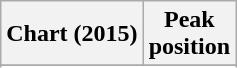<table class="wikitable sortable plainrowheaders" style="text-align:center">
<tr>
<th scope="col">Chart (2015)</th>
<th scope="col">Peak<br> position</th>
</tr>
<tr>
</tr>
<tr>
</tr>
</table>
